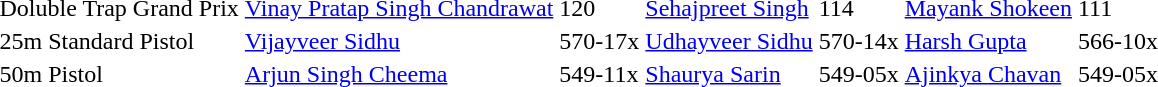<table>
<tr>
<td>Doluble Trap Grand Prix</td>
<td><a href='#'>Vinay Pratap Singh Chandrawat</a><br></td>
<td>120</td>
<td><a href='#'>Sehajpreet Singh</a><br></td>
<td>114</td>
<td><a href='#'>Mayank Shokeen</a><br></td>
<td>111</td>
</tr>
<tr>
<td>25m Standard Pistol</td>
<td><a href='#'>Vijayveer Sidhu</a><br></td>
<td>570-17x</td>
<td><a href='#'>Udhayveer Sidhu</a><br></td>
<td>570-14x</td>
<td><a href='#'>Harsh Gupta</a><br></td>
<td>566-10x</td>
</tr>
<tr>
<td>50m Pistol</td>
<td><a href='#'>Arjun Singh Cheema</a><br></td>
<td>549-11x</td>
<td><a href='#'>Shaurya Sarin</a><br></td>
<td>549-05x</td>
<td><a href='#'>Ajinkya Chavan</a><br></td>
<td>549-05x</td>
</tr>
</table>
